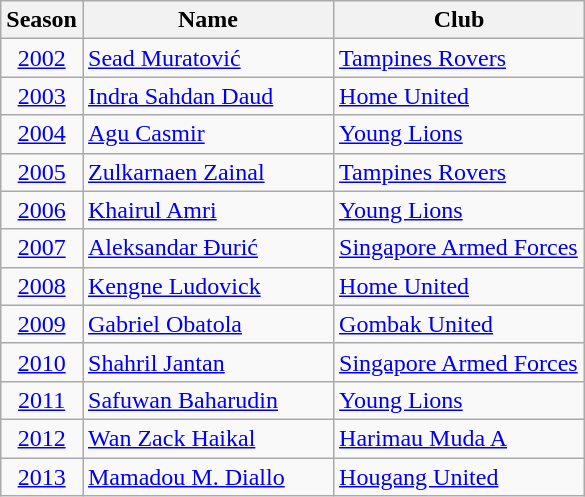<table class="wikitable" style="text-align:center">
<tr>
<th>Season</th>
<th width='160'>Name</th>
<th width='160'>Club</th>
</tr>
<tr>
<td><a href='#'>2002</a></td>
<td align='left'> <a href='#'>Sead Muratović</a></td>
<td align='left'><a href='#'>Tampines Rovers</a></td>
</tr>
<tr>
<td><a href='#'>2003</a></td>
<td align='left'> <a href='#'>Indra Sahdan Daud</a></td>
<td align='left'><a href='#'>Home United</a></td>
</tr>
<tr>
<td><a href='#'>2004</a></td>
<td align='left'> <a href='#'>Agu Casmir</a></td>
<td align='left'><a href='#'>Young Lions</a></td>
</tr>
<tr>
<td><a href='#'>2005</a></td>
<td align='left'> <a href='#'>Zulkarnaen Zainal</a></td>
<td align='left'><a href='#'>Tampines Rovers</a></td>
</tr>
<tr>
<td><a href='#'>2006</a></td>
<td align='left'> <a href='#'>Khairul Amri</a></td>
<td align='left'><a href='#'>Young Lions</a></td>
</tr>
<tr>
<td><a href='#'>2007</a></td>
<td align='left'> <a href='#'>Aleksandar Đurić</a></td>
<td align='left'><a href='#'>Singapore Armed Forces</a></td>
</tr>
<tr>
<td><a href='#'>2008</a></td>
<td align='left'> <a href='#'>Kengne Ludovick</a></td>
<td align='left'><a href='#'>Home United</a></td>
</tr>
<tr>
<td><a href='#'>2009</a></td>
<td align='left'> <a href='#'>Gabriel Obatola</a></td>
<td align='left'><a href='#'>Gombak United</a></td>
</tr>
<tr>
<td><a href='#'>2010</a></td>
<td align='left'> <a href='#'>Shahril Jantan</a></td>
<td align='left'><a href='#'>Singapore Armed Forces</a></td>
</tr>
<tr>
<td><a href='#'>2011</a></td>
<td align='left'> <a href='#'>Safuwan Baharudin</a></td>
<td align='left'><a href='#'>Young Lions</a></td>
</tr>
<tr>
<td><a href='#'>2012</a></td>
<td align='left'> <a href='#'>Wan Zack Haikal</a></td>
<td align='left'><a href='#'>Harimau Muda A</a></td>
</tr>
<tr>
<td><a href='#'>2013</a></td>
<td align='left'> <a href='#'>Mamadou M. Diallo</a></td>
<td align='left'><a href='#'>Hougang United</a></td>
</tr>
</table>
